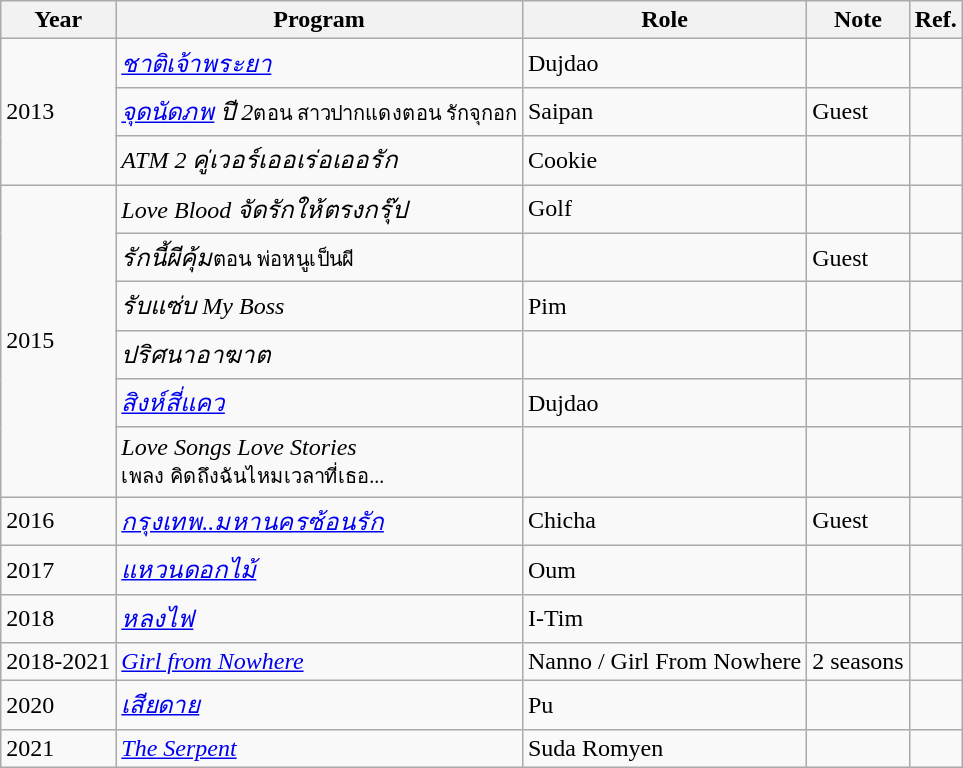<table class="wikitable sortable">
<tr>
<th>Year</th>
<th>Program</th>
<th>Role</th>
<th class="unsortable">Note</th>
<th>Ref.</th>
</tr>
<tr>
<td rowspan="3">2013</td>
<td><em><a href='#'>ชาติเจ้าพระยา</a></em></td>
<td>Dujdao</td>
<td></td>
<td></td>
</tr>
<tr>
<td><em><a href='#'>จุดนัดภพ</a> ปี 2</em><small>ตอน สาวปากแดง</small><small>ตอน รักจุกอก</small></td>
<td>Saipan</td>
<td>Guest</td>
<td></td>
</tr>
<tr>
<td><em>ATM 2 คู่เวอร์เออเร่อเออรัก</em></td>
<td>Cookie</td>
<td></td>
<td></td>
</tr>
<tr>
<td rowspan="6">2015</td>
<td><em>Love Blood จัดรักให้ตรงกรุ๊ป</em></td>
<td>Golf</td>
<td></td>
<td></td>
</tr>
<tr>
<td><em>รักนี้ผีคุ้ม</em><small>ตอน พ่อหนูเป็นผี</small></td>
<td></td>
<td>Guest</td>
<td></td>
</tr>
<tr>
<td><em>รับแซ่บ My Boss</em></td>
<td>Pim</td>
<td></td>
<td></td>
</tr>
<tr>
<td><em>ปริศนาอาฆาต</em></td>
<td></td>
<td></td>
<td></td>
</tr>
<tr>
<td><em><a href='#'>สิงห์สี่แคว</a></em></td>
<td>Dujdao</td>
<td></td>
<td></td>
</tr>
<tr>
<td><em>Love Songs Love Stories</em><br><small>เพลง คิดถึงฉันไหมเวลาที่เธอ...</small></td>
<td></td>
<td></td>
<td></td>
</tr>
<tr>
<td>2016</td>
<td><em><a href='#'>กรุงเทพ..มหานครซ้อนรัก</a></em></td>
<td>Chicha</td>
<td>Guest</td>
<td></td>
</tr>
<tr>
<td>2017</td>
<td><em><a href='#'>แหวนดอกไม้</a></em></td>
<td>Oum</td>
<td></td>
<td></td>
</tr>
<tr>
<td>2018</td>
<td><em><a href='#'>หลงไฟ</a></em></td>
<td>I-Tim</td>
<td></td>
<td></td>
</tr>
<tr>
<td>2018-2021</td>
<td><em><a href='#'>Girl from Nowhere</a></em></td>
<td>Nanno / Girl From Nowhere</td>
<td>2 seasons</td>
<td></td>
</tr>
<tr>
<td>2020</td>
<td><em><a href='#'>เสียดาย</a></em></td>
<td>Pu</td>
<td></td>
<td></td>
</tr>
<tr>
<td>2021</td>
<td><em><a href='#'>The Serpent</a></em></td>
<td>Suda Romyen</td>
<td></td>
<td></td>
</tr>
</table>
